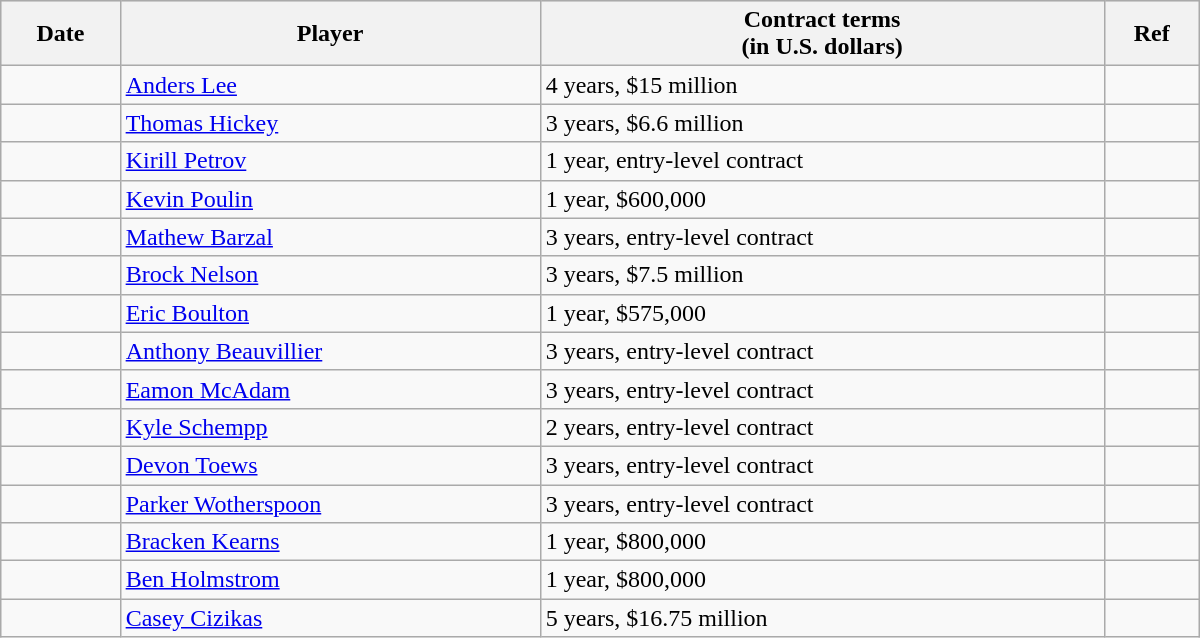<table class="wikitable" style="border-collapse: collapse; width: 50em; padding: 3;">
<tr bgcolor="#dddddd">
<th>Date</th>
<th>Player</th>
<th>Contract terms<br>(in U.S. dollars)</th>
<th>Ref</th>
</tr>
<tr>
<td></td>
<td><a href='#'>Anders Lee</a></td>
<td>4 years, $15 million</td>
<td></td>
</tr>
<tr>
<td></td>
<td><a href='#'>Thomas Hickey</a></td>
<td>3 years, $6.6 million</td>
<td></td>
</tr>
<tr>
<td></td>
<td><a href='#'>Kirill Petrov</a></td>
<td>1 year, entry-level contract</td>
<td></td>
</tr>
<tr>
<td></td>
<td><a href='#'>Kevin Poulin</a></td>
<td>1 year, $600,000</td>
<td></td>
</tr>
<tr>
<td></td>
<td><a href='#'>Mathew Barzal</a></td>
<td>3 years, entry-level contract</td>
<td></td>
</tr>
<tr>
<td></td>
<td><a href='#'>Brock Nelson</a></td>
<td>3 years, $7.5 million</td>
<td></td>
</tr>
<tr>
<td></td>
<td><a href='#'>Eric Boulton</a></td>
<td>1 year, $575,000</td>
<td></td>
</tr>
<tr>
<td></td>
<td><a href='#'>Anthony Beauvillier</a></td>
<td>3 years, entry-level contract</td>
<td></td>
</tr>
<tr>
<td></td>
<td><a href='#'>Eamon McAdam</a></td>
<td>3 years, entry-level contract</td>
<td></td>
</tr>
<tr>
<td></td>
<td><a href='#'>Kyle Schempp</a></td>
<td>2 years, entry-level contract</td>
<td></td>
</tr>
<tr>
<td></td>
<td><a href='#'>Devon Toews</a></td>
<td>3 years, entry-level contract</td>
<td></td>
</tr>
<tr>
<td></td>
<td><a href='#'>Parker Wotherspoon</a></td>
<td>3 years, entry-level contract</td>
<td></td>
</tr>
<tr>
<td></td>
<td><a href='#'>Bracken Kearns</a></td>
<td>1 year, $800,000</td>
<td></td>
</tr>
<tr>
<td></td>
<td><a href='#'>Ben Holmstrom</a></td>
<td>1 year, $800,000</td>
<td></td>
</tr>
<tr>
<td></td>
<td><a href='#'>Casey Cizikas</a></td>
<td>5 years, $16.75 million</td>
<td></td>
</tr>
</table>
